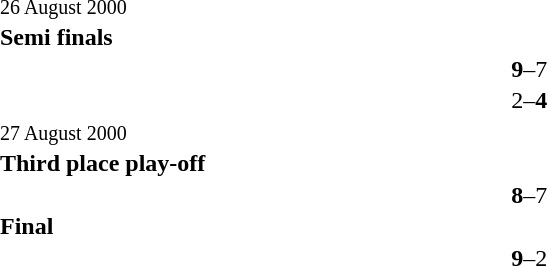<table width=100% cellspacing=1>
<tr>
<th width=22%></th>
<th width=12%></th>
<th></th>
</tr>
<tr>
<td><small>26 August 2000</small></td>
</tr>
<tr>
<td><strong>Semi finals</strong></td>
</tr>
<tr>
<td align=right><strong></strong></td>
<td align=center><strong>9</strong>–7</td>
<td></td>
</tr>
<tr>
<td align=right></td>
<td align=center>2–<strong>4</strong></td>
<td><strong></strong></td>
</tr>
<tr>
<td><small>27 August 2000</small></td>
</tr>
<tr>
<td><strong>Third place play-off</strong></td>
</tr>
<tr>
<td align=right><strong></strong></td>
<td align=center><strong>8</strong>–7</td>
<td></td>
</tr>
<tr>
<td><strong>Final</strong></td>
</tr>
<tr>
<td align=right><strong></strong></td>
<td align=center><strong>9</strong>–2</td>
<td></td>
</tr>
</table>
